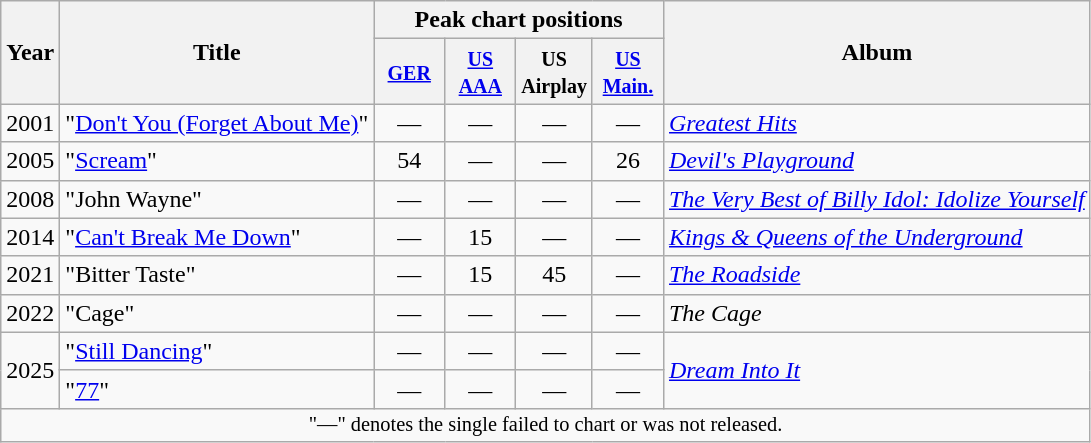<table class="wikitable">
<tr>
<th style="text-align:center; width:30px;" rowspan="2">Year</th>
<th style="width:275x;" rowspan="2">Title</th>
<th colspan="4">Peak chart positions</th>
<th rowspan="2">Album</th>
</tr>
<tr>
<th style="text-align:center; width:40px;"><small><a href='#'>GER</a><br></small></th>
<th style="text-align:center; width:40px;"><small><a href='#'>US AAA</a></small></th>
<th style="text-align:center; width:40px;"><small>US Airplay</small></th>
<th style="text-align:center; width:40px;"><small><a href='#'>US Main.</a></small></th>
</tr>
<tr>
<td>2001</td>
<td>"<a href='#'>Don't You (Forget About Me)</a>"</td>
<td style="text-align:center;">—</td>
<td style="text-align:center;">—</td>
<td style="text-align:center;">—</td>
<td style="text-align:center;">—</td>
<td><em><a href='#'>Greatest Hits</a></em></td>
</tr>
<tr>
<td>2005</td>
<td>"<a href='#'>Scream</a>"</td>
<td style="text-align:center;">54</td>
<td style="text-align:center;">—</td>
<td style="text-align:center;">—</td>
<td style="text-align:center;">26</td>
<td><em><a href='#'>Devil's Playground</a></em></td>
</tr>
<tr>
<td>2008</td>
<td>"John Wayne"</td>
<td style="text-align:center;">—</td>
<td style="text-align:center;">—</td>
<td style="text-align:center;">—</td>
<td style="text-align:center;">—</td>
<td><em><a href='#'>The Very Best of Billy Idol: Idolize Yourself</a></em></td>
</tr>
<tr>
<td>2014</td>
<td>"<a href='#'>Can't Break Me Down</a>"</td>
<td style="text-align:center;">—</td>
<td style="text-align:center;">15</td>
<td style="text-align:center;">—</td>
<td style="text-align:center;">—</td>
<td><em><a href='#'>Kings & Queens of the Underground</a></em></td>
</tr>
<tr>
<td>2021</td>
<td>"Bitter Taste"</td>
<td style="text-align:center;">—</td>
<td style="text-align:center;">15</td>
<td style="text-align:center;">45</td>
<td style="text-align:center;">—</td>
<td><em><a href='#'>The Roadside</a></em></td>
</tr>
<tr>
<td>2022</td>
<td>"Cage"</td>
<td style="text-align:center;">—</td>
<td style="text-align:center;">—</td>
<td style="text-align:center;">—</td>
<td style="text-align:center;">—</td>
<td><em>The Cage</em></td>
</tr>
<tr>
<td rowspan="2">2025</td>
<td>"<a href='#'>Still Dancing</a>"</td>
<td style="text-align:center;">—</td>
<td style="text-align:center;">—</td>
<td style="text-align:center;">—</td>
<td style="text-align:center;">—</td>
<td rowspan="2"><em><a href='#'>Dream Into It</a></em></td>
</tr>
<tr>
<td>"<a href='#'>77</a>" </td>
<td style="text-align:center;">—</td>
<td style="text-align:center;">—</td>
<td style="text-align:center;">—</td>
<td style="text-align:center;">—</td>
</tr>
<tr>
<td colspan="20" style="text-align:center; font-size:85%">"—" denotes the single failed to chart or was not released.</td>
</tr>
</table>
